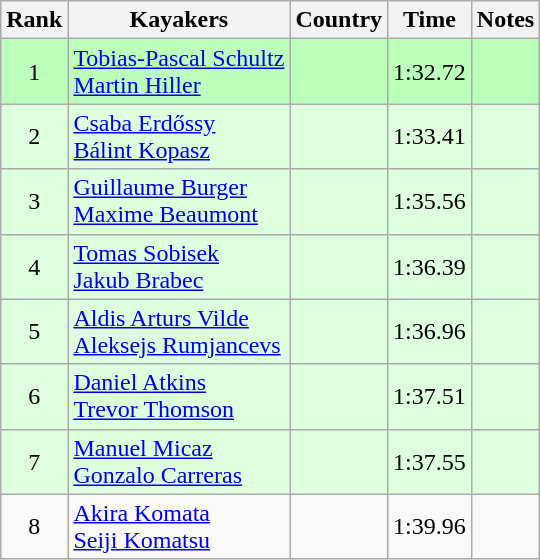<table class="wikitable" style="text-align:center">
<tr>
<th>Rank</th>
<th>Kayakers</th>
<th>Country</th>
<th>Time</th>
<th>Notes</th>
</tr>
<tr bgcolor=bbffbb>
<td>1</td>
<td align="left"><a href='#'>Tobias-Pascal Schultz</a><br><a href='#'>Martin Hiller</a></td>
<td align="left"></td>
<td>1:32.72</td>
<td></td>
</tr>
<tr bgcolor=ddffdd>
<td>2</td>
<td align="left"><a href='#'>Csaba Erdőssy</a><br><a href='#'>Bálint Kopasz</a></td>
<td align="left"></td>
<td>1:33.41</td>
<td></td>
</tr>
<tr bgcolor=ddffdd>
<td>3</td>
<td align="left"><a href='#'>Guillaume Burger</a><br><a href='#'>Maxime Beaumont</a></td>
<td align="left"></td>
<td>1:35.56</td>
<td></td>
</tr>
<tr bgcolor=ddffdd>
<td>4</td>
<td align="left"><a href='#'>Tomas Sobisek</a><br><a href='#'>Jakub Brabec</a></td>
<td align="left"></td>
<td>1:36.39</td>
<td></td>
</tr>
<tr bgcolor=ddffdd>
<td>5</td>
<td align="left"><a href='#'>Aldis Arturs Vilde</a><br><a href='#'>Aleksejs Rumjancevs</a></td>
<td align="left"></td>
<td>1:36.96</td>
<td></td>
</tr>
<tr bgcolor=ddffdd>
<td>6</td>
<td align="left"><a href='#'>Daniel Atkins</a><br><a href='#'>Trevor Thomson</a></td>
<td align="left"></td>
<td>1:37.51</td>
<td></td>
</tr>
<tr bgcolor=ddffdd>
<td>7</td>
<td align="left"><a href='#'>Manuel Micaz</a><br><a href='#'>Gonzalo Carreras</a></td>
<td align="left"></td>
<td>1:37.55</td>
<td></td>
</tr>
<tr>
<td>8</td>
<td align="left"><a href='#'>Akira Komata</a><br><a href='#'>Seiji Komatsu</a></td>
<td align="left"></td>
<td>1:39.96</td>
<td></td>
</tr>
</table>
